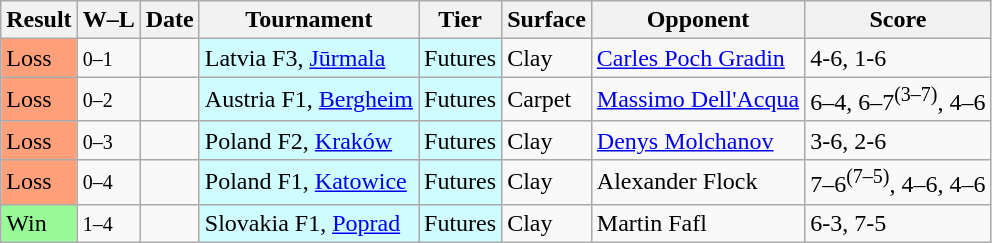<table class="sortable wikitable">
<tr>
<th>Result</th>
<th class="unsortable">W–L</th>
<th>Date</th>
<th>Tournament</th>
<th>Tier</th>
<th>Surface</th>
<th>Opponent</th>
<th class="unsortable">Score</th>
</tr>
<tr>
<td bgcolor=FFA07A>Loss</td>
<td><small>0–1</small></td>
<td></td>
<td style="background:#cffcff;">Latvia F3, <a href='#'>Jūrmala</a></td>
<td style="background:#cffcff;">Futures</td>
<td>Clay</td>
<td> <a href='#'>Carles Poch Gradin</a></td>
<td>4-6, 1-6</td>
</tr>
<tr>
<td bgcolor=FFA07A>Loss</td>
<td><small>0–2</small></td>
<td></td>
<td style="background:#cffcff;">Austria F1, <a href='#'>Bergheim</a></td>
<td style="background:#cffcff;">Futures</td>
<td>Carpet</td>
<td> <a href='#'>Massimo Dell'Acqua</a></td>
<td>6–4, 6–7<sup>(3–7)</sup>, 4–6</td>
</tr>
<tr>
<td bgcolor=FFA07A>Loss</td>
<td><small>0–3</small></td>
<td></td>
<td style="background:#cffcff;">Poland F2, <a href='#'>Kraków</a></td>
<td style="background:#cffcff;">Futures</td>
<td>Clay</td>
<td> <a href='#'>Denys Molchanov</a></td>
<td>3-6, 2-6</td>
</tr>
<tr>
<td bgcolor=FFA07A>Loss</td>
<td><small>0–4</small></td>
<td></td>
<td style="background:#cffcff;">Poland F1, <a href='#'>Katowice</a></td>
<td style="background:#cffcff;">Futures</td>
<td>Clay</td>
<td> Alexander Flock</td>
<td>7–6<sup>(7–5)</sup>, 4–6, 4–6</td>
</tr>
<tr>
<td bgcolor=98FB98>Win</td>
<td><small>1–4</small></td>
<td></td>
<td style="background:#cffcff;">Slovakia F1, <a href='#'>Poprad</a></td>
<td style="background:#cffcff;">Futures</td>
<td>Clay</td>
<td> Martin Fafl</td>
<td>6-3, 7-5</td>
</tr>
</table>
